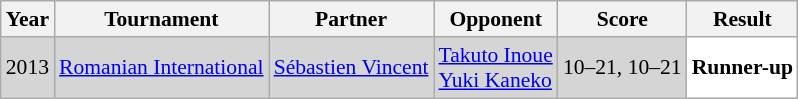<table class="sortable wikitable" style="font-size: 90%;">
<tr>
<th>Year</th>
<th>Tournament</th>
<th>Partner</th>
<th>Opponent</th>
<th>Score</th>
<th>Result</th>
</tr>
<tr style="background:#D5D5D5">
<td align="center">2013</td>
<td align="left"><a href='#'>Romanian International</a></td>
<td align="left"> <a href='#'>Sébastien Vincent</a></td>
<td align="left"> <a href='#'>Takuto Inoue</a><br> <a href='#'>Yuki Kaneko</a></td>
<td align="left">10–21, 10–21</td>
<td style="text-align:left; background:white"> <strong>Runner-up</strong></td>
</tr>
</table>
